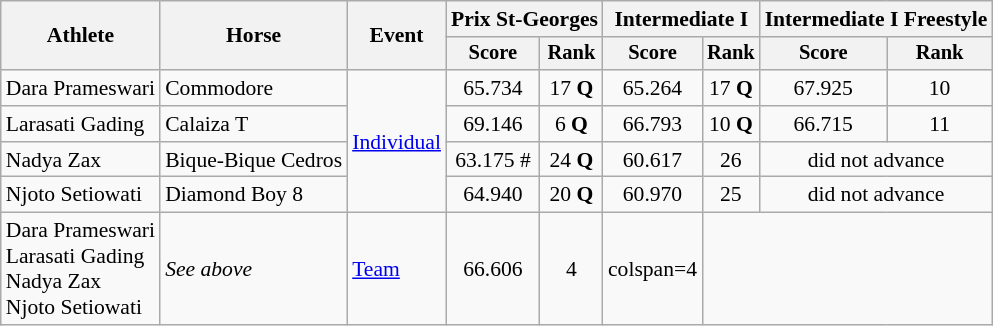<table class=wikitable style=font-size:90%;text-align:center>
<tr>
<th rowspan="2">Athlete</th>
<th rowspan="2">Horse</th>
<th rowspan="2">Event</th>
<th colspan="2">Prix St-Georges</th>
<th colspan="2">Intermediate I</th>
<th colspan="2">Intermediate I Freestyle</th>
</tr>
<tr style="font-size:95%">
<th>Score</th>
<th>Rank</th>
<th>Score</th>
<th>Rank</th>
<th>Score</th>
<th>Rank</th>
</tr>
<tr>
<td align=left>Dara Prameswari</td>
<td align=left>Commodore</td>
<td rowspan=4 align=left><a href='#'>Individual</a></td>
<td>65.734</td>
<td>17 <strong>Q</strong></td>
<td>65.264</td>
<td>17 <strong>Q</strong></td>
<td>67.925</td>
<td>10</td>
</tr>
<tr>
<td align=left>Larasati Gading</td>
<td align=left>Calaiza T</td>
<td>69.146</td>
<td>6 <strong>Q</strong></td>
<td>66.793</td>
<td>10 <strong>Q</strong></td>
<td>66.715</td>
<td>11</td>
</tr>
<tr>
<td align=left>Nadya Zax</td>
<td align=left>Bique-Bique Cedros</td>
<td>63.175 #</td>
<td>24 <strong>Q</strong></td>
<td>60.617</td>
<td>26</td>
<td colspan=2>did not advance</td>
</tr>
<tr>
<td align=left>Njoto Setiowati</td>
<td align=left>Diamond Boy 8</td>
<td>64.940</td>
<td>20 <strong>Q</strong></td>
<td>60.970</td>
<td>25</td>
<td colspan=2>did not advance</td>
</tr>
<tr>
<td align=left>Dara Prameswari<br>Larasati Gading<br>Nadya Zax<br>Njoto Setiowati</td>
<td align=left><em>See above</em></td>
<td align=left><a href='#'>Team</a></td>
<td>66.606</td>
<td>4</td>
<td>colspan=4 </td>
</tr>
</table>
